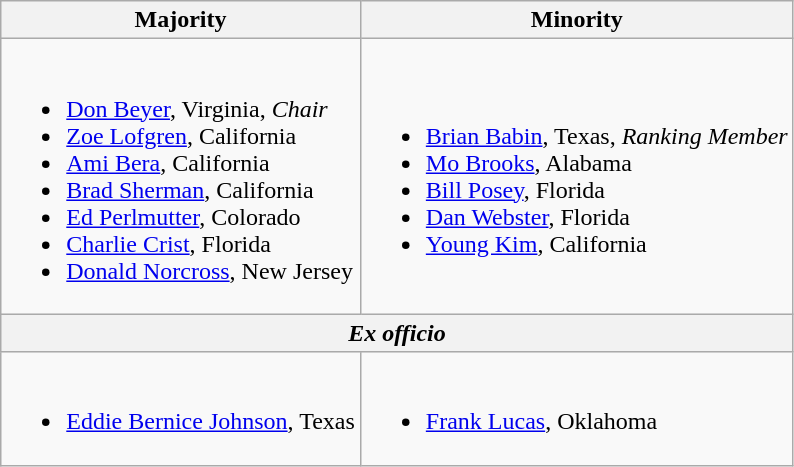<table class=wikitable>
<tr>
<th>Majority</th>
<th>Minority</th>
</tr>
<tr>
<td><br><ul><li><a href='#'>Don Beyer</a>, Virginia, <em>Chair</em></li><li><a href='#'>Zoe Lofgren</a>, California</li><li><a href='#'>Ami Bera</a>, California</li><li><a href='#'>Brad Sherman</a>, California</li><li><a href='#'>Ed Perlmutter</a>, Colorado</li><li><a href='#'>Charlie Crist</a>, Florida</li><li><a href='#'>Donald Norcross</a>, New Jersey</li></ul></td>
<td><br><ul><li><a href='#'>Brian Babin</a>, Texas, <em>Ranking Member</em></li><li><a href='#'>Mo Brooks</a>, Alabama</li><li><a href='#'>Bill Posey</a>, Florida</li><li><a href='#'>Dan Webster</a>, Florida</li><li><a href='#'>Young Kim</a>, California</li></ul></td>
</tr>
<tr>
<th colspan=2><em>Ex officio</em></th>
</tr>
<tr>
<td><br><ul><li><a href='#'>Eddie Bernice Johnson</a>, Texas</li></ul></td>
<td><br><ul><li><a href='#'>Frank Lucas</a>, Oklahoma</li></ul></td>
</tr>
</table>
